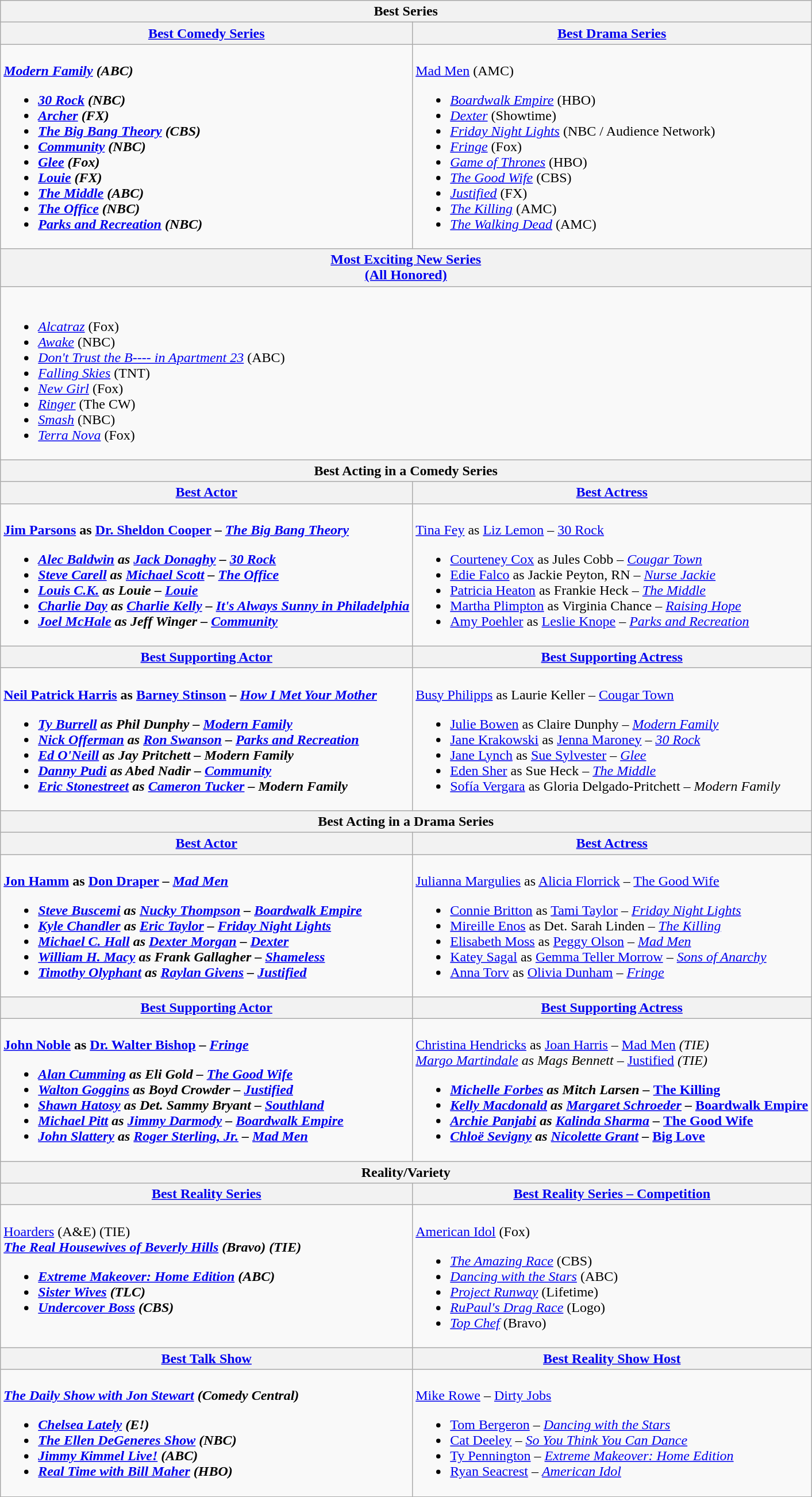<table class=wikitable style="width=100%">
<tr>
<th colspan="2">Best Series</th>
</tr>
<tr>
<th style="width=50%"><a href='#'>Best Comedy Series</a></th>
<th style="width=50%"><a href='#'>Best Drama Series</a></th>
</tr>
<tr>
<td valign="top"><br><strong><em><a href='#'>Modern Family</a><em> (ABC)<strong><ul><li></em><a href='#'>30 Rock</a><em> (NBC)</li><li></em><a href='#'>Archer</a><em> (FX)</li><li></em><a href='#'>The Big Bang Theory</a><em> (CBS)</li><li></em><a href='#'>Community</a><em> (NBC)</li><li></em><a href='#'>Glee</a><em> (Fox)</li><li></em><a href='#'>Louie</a><em> (FX)</li><li></em><a href='#'>The Middle</a><em> (ABC)</li><li></em><a href='#'>The Office</a><em> (NBC)</li><li></em><a href='#'>Parks and Recreation</a><em> (NBC)</li></ul></td>
<td valign="top"><br></em></strong><a href='#'>Mad Men</a></em> (AMC)</strong><ul><li><em><a href='#'>Boardwalk Empire</a></em> (HBO)</li><li><em><a href='#'>Dexter</a></em> (Showtime)</li><li><em><a href='#'>Friday Night Lights</a></em> (NBC / Audience Network)</li><li><em><a href='#'>Fringe</a></em> (Fox)</li><li><em><a href='#'>Game of Thrones</a></em> (HBO)</li><li><em><a href='#'>The Good Wife</a></em> (CBS)</li><li><em><a href='#'>Justified</a></em> (FX)</li><li><em><a href='#'>The Killing</a></em> (AMC)</li><li><em><a href='#'>The Walking Dead</a></em> (AMC)</li></ul></td>
</tr>
<tr>
<th colspan="2"><a href='#'>Most Exciting New Series <br> (All Honored)</a></th>
</tr>
<tr>
<td valign="top" colspan="2"><br><ul><li><em><a href='#'>Alcatraz</a></em> (Fox)</li><li><em><a href='#'>Awake</a></em> (NBC)</li><li><em><a href='#'>Don't Trust the B---- in Apartment 23</a></em> (ABC)</li><li><em><a href='#'>Falling Skies</a></em> (TNT)</li><li><em><a href='#'>New Girl</a></em> (Fox)</li><li><em><a href='#'>Ringer</a></em> (The CW)</li><li><em><a href='#'>Smash</a></em> (NBC)</li><li><em><a href='#'>Terra Nova</a></em> (Fox)</li></ul></td>
</tr>
<tr>
<th colspan="2">Best Acting in a Comedy Series</th>
</tr>
<tr>
<th><a href='#'>Best Actor</a></th>
<th><a href='#'>Best Actress</a></th>
</tr>
<tr>
<td valign="top"><br><strong><a href='#'>Jim Parsons</a> as <a href='#'>Dr. Sheldon Cooper</a> – <em><a href='#'>The Big Bang Theory</a><strong><em><ul><li><a href='#'>Alec Baldwin</a> as <a href='#'>Jack Donaghy</a> – </em><a href='#'>30 Rock</a><em></li><li><a href='#'>Steve Carell</a> as <a href='#'>Michael Scott</a> – </em><a href='#'>The Office</a><em></li><li><a href='#'>Louis C.K.</a> as Louie – </em><a href='#'>Louie</a><em></li><li><a href='#'>Charlie Day</a> as <a href='#'>Charlie Kelly</a> – </em><a href='#'>It's Always Sunny in Philadelphia</a><em></li><li><a href='#'>Joel McHale</a> as Jeff Winger – </em><a href='#'>Community</a><em></li></ul></td>
<td valign="top"><br></strong><a href='#'>Tina Fey</a> as <a href='#'>Liz Lemon</a> – </em><a href='#'>30 Rock</a></em></strong><ul><li><a href='#'>Courteney Cox</a> as Jules Cobb – <em><a href='#'>Cougar Town</a></em></li><li><a href='#'>Edie Falco</a> as Jackie Peyton, RN – <em><a href='#'>Nurse Jackie</a></em></li><li><a href='#'>Patricia Heaton</a> as Frankie Heck – <em><a href='#'>The Middle</a></em></li><li><a href='#'>Martha Plimpton</a> as Virginia Chance – <em><a href='#'>Raising Hope</a></em></li><li><a href='#'>Amy Poehler</a> as <a href='#'>Leslie Knope</a> – <em><a href='#'>Parks and Recreation</a></em></li></ul></td>
</tr>
<tr>
<th><a href='#'>Best Supporting Actor</a></th>
<th><a href='#'>Best Supporting Actress</a></th>
</tr>
<tr>
<td valign="top"><br><strong><a href='#'>Neil Patrick Harris</a> as <a href='#'>Barney Stinson</a> – <em><a href='#'>How I Met Your Mother</a><strong><em><ul><li><a href='#'>Ty Burrell</a> as Phil Dunphy – </em><a href='#'>Modern Family</a><em></li><li><a href='#'>Nick Offerman</a> as <a href='#'>Ron Swanson</a> – </em><a href='#'>Parks and Recreation</a><em></li><li><a href='#'>Ed O'Neill</a> as Jay Pritchett – </em>Modern Family<em></li><li><a href='#'>Danny Pudi</a> as Abed Nadir – </em><a href='#'>Community</a><em></li><li><a href='#'>Eric Stonestreet</a> as <a href='#'>Cameron Tucker</a> – </em>Modern Family<em></li></ul></td>
<td valign="top"><br></strong><a href='#'>Busy Philipps</a> as Laurie Keller – </em><a href='#'>Cougar Town</a></em></strong><ul><li><a href='#'>Julie Bowen</a> as Claire Dunphy – <em><a href='#'>Modern Family</a></em></li><li><a href='#'>Jane Krakowski</a> as <a href='#'>Jenna Maroney</a> – <em><a href='#'>30 Rock</a></em></li><li><a href='#'>Jane Lynch</a> as <a href='#'>Sue Sylvester</a> – <em><a href='#'>Glee</a></em></li><li><a href='#'>Eden Sher</a> as Sue Heck – <em><a href='#'>The Middle</a></em></li><li><a href='#'>Sofía Vergara</a> as Gloria Delgado-Pritchett – <em>Modern Family</em></li></ul></td>
</tr>
<tr>
<th colspan="2">Best Acting in a Drama Series</th>
</tr>
<tr>
<th><a href='#'>Best Actor</a></th>
<th><a href='#'>Best Actress</a></th>
</tr>
<tr>
<td valign="top"><br><strong><a href='#'>Jon Hamm</a> as <a href='#'>Don Draper</a> – <em><a href='#'>Mad Men</a><strong><em><ul><li><a href='#'>Steve Buscemi</a> as <a href='#'>Nucky Thompson</a> – </em><a href='#'>Boardwalk Empire</a><em></li><li><a href='#'>Kyle Chandler</a> as <a href='#'>Eric Taylor</a> – </em><a href='#'>Friday Night Lights</a><em></li><li><a href='#'>Michael C. Hall</a> as <a href='#'>Dexter Morgan</a> – </em><a href='#'>Dexter</a><em></li><li><a href='#'>William H. Macy</a> as Frank Gallagher – </em><a href='#'>Shameless</a><em></li><li><a href='#'>Timothy Olyphant</a> as <a href='#'>Raylan Givens</a> – </em><a href='#'>Justified</a><em></li></ul></td>
<td valign="top"><br></strong><a href='#'>Julianna Margulies</a> as <a href='#'>Alicia Florrick</a> – </em><a href='#'>The Good Wife</a></em></strong><ul><li><a href='#'>Connie Britton</a> as <a href='#'>Tami Taylor</a> – <em><a href='#'>Friday Night Lights</a></em></li><li><a href='#'>Mireille Enos</a> as Det. Sarah Linden – <em><a href='#'>The Killing</a></em></li><li><a href='#'>Elisabeth Moss</a> as <a href='#'>Peggy Olson</a> – <em><a href='#'>Mad Men</a></em></li><li><a href='#'>Katey Sagal</a> as <a href='#'>Gemma Teller Morrow</a> – <em><a href='#'>Sons of Anarchy</a></em></li><li><a href='#'>Anna Torv</a> as <a href='#'>Olivia Dunham</a> – <em><a href='#'>Fringe</a></em></li></ul></td>
</tr>
<tr>
<th><a href='#'>Best Supporting Actor</a></th>
<th><a href='#'>Best Supporting Actress</a></th>
</tr>
<tr>
<td valign="top"><br><strong><a href='#'>John Noble</a> as <a href='#'>Dr. Walter Bishop</a> – <em><a href='#'>Fringe</a><strong><em><ul><li><a href='#'>Alan Cumming</a> as Eli Gold – </em><a href='#'>The Good Wife</a><em></li><li><a href='#'>Walton Goggins</a> as Boyd Crowder – </em><a href='#'>Justified</a><em></li><li><a href='#'>Shawn Hatosy</a> as Det. Sammy Bryant – </em><a href='#'>Southland</a><em></li><li><a href='#'>Michael Pitt</a> as <a href='#'>Jimmy Darmody</a> – </em><a href='#'>Boardwalk Empire</a><em></li><li><a href='#'>John Slattery</a> as <a href='#'>Roger Sterling, Jr.</a> – </em><a href='#'>Mad Men</a><em></li></ul></td>
<td valign="top"><br></strong><a href='#'>Christina Hendricks</a> as <a href='#'>Joan Harris</a> – </em><a href='#'>Mad Men</a><em> (TIE)<strong> <br></strong><a href='#'>Margo Martindale</a> as Mags Bennett – </em><a href='#'>Justified</a><em> (TIE)<strong><ul><li><a href='#'>Michelle Forbes</a> as Mitch Larsen – </em><a href='#'>The Killing</a><em></li><li><a href='#'>Kelly Macdonald</a> as <a href='#'>Margaret Schroeder</a> – </em><a href='#'>Boardwalk Empire</a><em></li><li><a href='#'>Archie Panjabi</a> as <a href='#'>Kalinda Sharma</a> – </em><a href='#'>The Good Wife</a><em></li><li><a href='#'>Chloë Sevigny</a> as <a href='#'>Nicolette Grant</a> – </em><a href='#'>Big Love</a><em></li></ul></td>
</tr>
<tr>
<th colspan="2">Reality/Variety</th>
</tr>
<tr>
<th><a href='#'>Best Reality Series</a></th>
<th><a href='#'>Best Reality Series – Competition</a></th>
</tr>
<tr>
<td valign="top"><br></em></strong><a href='#'>Hoarders</a></em> (A&E) (TIE)</strong> <br><strong><em><a href='#'>The Real Housewives of Beverly Hills</a><em> (Bravo) (TIE)<strong><ul><li></em><a href='#'>Extreme Makeover: Home Edition</a><em> (ABC)</li><li></em><a href='#'>Sister Wives</a><em> (TLC)</li><li></em><a href='#'>Undercover Boss</a><em> (CBS)</li></ul></td>
<td valign="top"><br></em></strong><a href='#'>American Idol</a></em> (Fox)</strong><ul><li><em><a href='#'>The Amazing Race</a></em> (CBS)</li><li><em><a href='#'>Dancing with the Stars</a></em> (ABC)</li><li><em><a href='#'>Project Runway</a></em> (Lifetime)</li><li><em><a href='#'>RuPaul's Drag Race</a></em> (Logo)</li><li><em><a href='#'>Top Chef</a></em> (Bravo)</li></ul></td>
</tr>
<tr>
<th><a href='#'>Best Talk Show</a></th>
<th><a href='#'>Best Reality Show Host</a></th>
</tr>
<tr>
<td valign="top"><br><strong><em><a href='#'>The Daily Show with Jon Stewart</a><em> (Comedy Central)<strong><ul><li></em><a href='#'>Chelsea Lately</a><em> (E!)</li><li></em><a href='#'>The Ellen DeGeneres Show</a><em> (NBC)</li><li></em><a href='#'>Jimmy Kimmel Live!</a><em> (ABC)</li><li></em><a href='#'>Real Time with Bill Maher</a><em> (HBO)</li></ul></td>
<td valign="top"><br></strong><a href='#'>Mike Rowe</a> – </em><a href='#'>Dirty Jobs</a></em></strong><ul><li><a href='#'>Tom Bergeron</a> – <em><a href='#'>Dancing with the Stars</a></em></li><li><a href='#'>Cat Deeley</a> – <em><a href='#'>So You Think You Can Dance</a></em></li><li><a href='#'>Ty Pennington</a> – <em><a href='#'>Extreme Makeover: Home Edition</a></em></li><li><a href='#'>Ryan Seacrest</a> – <em><a href='#'>American Idol</a></em></li></ul></td>
</tr>
</table>
